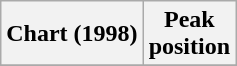<table class="wikitable plainrowheaders" style="text-align:center">
<tr>
<th scope="col">Chart (1998)</th>
<th scope="col">Peak<br>position</th>
</tr>
<tr>
</tr>
</table>
